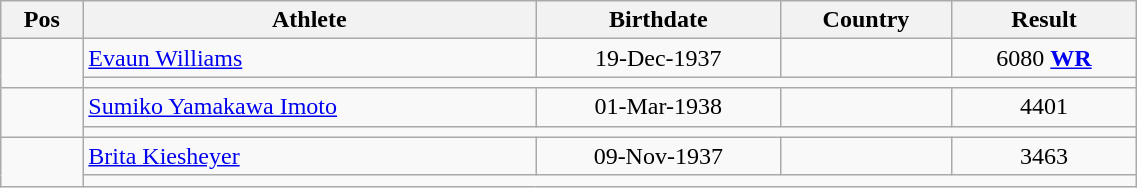<table class="wikitable"  style="text-align:center; width:60%;">
<tr>
<th>Pos</th>
<th>Athlete</th>
<th>Birthdate</th>
<th>Country</th>
<th>Result</th>
</tr>
<tr>
<td align=center rowspan=2></td>
<td align=left><a href='#'>Evaun Williams</a></td>
<td>19-Dec-1937</td>
<td align=left></td>
<td>6080 <strong><a href='#'>WR</a></strong></td>
</tr>
<tr>
<td colspan=4></td>
</tr>
<tr>
<td align=center rowspan=2></td>
<td align=left><a href='#'>Sumiko Yamakawa Imoto</a></td>
<td>01-Mar-1938</td>
<td align=left></td>
<td>4401</td>
</tr>
<tr>
<td colspan=4></td>
</tr>
<tr>
<td align=center rowspan=2></td>
<td align=left><a href='#'>Brita Kiesheyer</a></td>
<td>09-Nov-1937</td>
<td align=left></td>
<td>3463</td>
</tr>
<tr>
<td colspan=4></td>
</tr>
</table>
